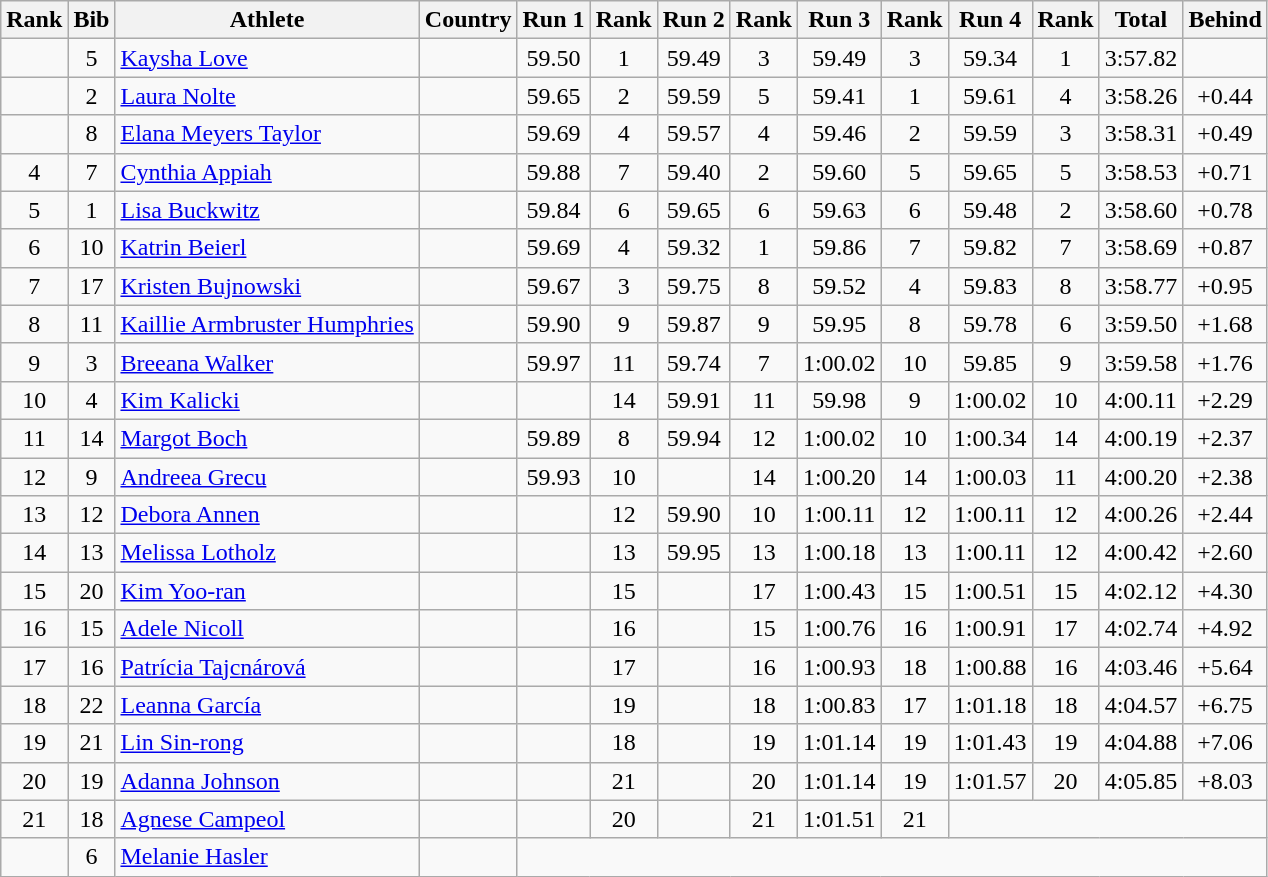<table class="wikitable sortable" style="text-align:center">
<tr>
<th>Rank</th>
<th>Bib</th>
<th>Athlete</th>
<th>Country</th>
<th>Run 1</th>
<th>Rank</th>
<th>Run 2</th>
<th>Rank</th>
<th>Run 3</th>
<th>Rank</th>
<th>Run 4</th>
<th>Rank</th>
<th>Total</th>
<th>Behind</th>
</tr>
<tr>
<td></td>
<td>5</td>
<td align=left><a href='#'>Kaysha Love</a></td>
<td align=left></td>
<td>59.50</td>
<td>1</td>
<td>59.49</td>
<td>3</td>
<td>59.49</td>
<td>3</td>
<td>59.34</td>
<td>1</td>
<td>3:57.82</td>
<td></td>
</tr>
<tr>
<td></td>
<td>2</td>
<td align=left><a href='#'>Laura Nolte</a></td>
<td align=left></td>
<td>59.65</td>
<td>2</td>
<td>59.59</td>
<td>5</td>
<td>59.41</td>
<td>1</td>
<td>59.61</td>
<td>4</td>
<td>3:58.26</td>
<td>+0.44</td>
</tr>
<tr>
<td></td>
<td>8</td>
<td align=left><a href='#'>Elana Meyers Taylor</a></td>
<td align=left></td>
<td>59.69</td>
<td>4</td>
<td>59.57</td>
<td>4</td>
<td>59.46</td>
<td>2</td>
<td>59.59</td>
<td>3</td>
<td>3:58.31</td>
<td>+0.49</td>
</tr>
<tr>
<td>4</td>
<td>7</td>
<td align=left><a href='#'>Cynthia Appiah</a></td>
<td align=left></td>
<td>59.88</td>
<td>7</td>
<td>59.40</td>
<td>2</td>
<td>59.60</td>
<td>5</td>
<td>59.65</td>
<td>5</td>
<td>3:58.53</td>
<td>+0.71</td>
</tr>
<tr>
<td>5</td>
<td>1</td>
<td align=left><a href='#'>Lisa Buckwitz</a></td>
<td align=left></td>
<td>59.84</td>
<td>6</td>
<td>59.65</td>
<td>6</td>
<td>59.63</td>
<td>6</td>
<td>59.48</td>
<td>2</td>
<td>3:58.60</td>
<td>+0.78</td>
</tr>
<tr>
<td>6</td>
<td>10</td>
<td align=left><a href='#'>Katrin Beierl</a></td>
<td align=left></td>
<td>59.69</td>
<td>4</td>
<td>59.32</td>
<td>1</td>
<td>59.86</td>
<td>7</td>
<td>59.82</td>
<td>7</td>
<td>3:58.69</td>
<td>+0.87</td>
</tr>
<tr>
<td>7</td>
<td>17</td>
<td align=left><a href='#'>Kristen Bujnowski</a></td>
<td align=left></td>
<td>59.67</td>
<td>3</td>
<td>59.75</td>
<td>8</td>
<td>59.52</td>
<td>4</td>
<td>59.83</td>
<td>8</td>
<td>3:58.77</td>
<td>+0.95</td>
</tr>
<tr>
<td>8</td>
<td>11</td>
<td align=left><a href='#'>Kaillie Armbruster Humphries</a></td>
<td align=left></td>
<td>59.90</td>
<td>9</td>
<td>59.87</td>
<td>9</td>
<td>59.95</td>
<td>8</td>
<td>59.78</td>
<td>6</td>
<td>3:59.50</td>
<td>+1.68</td>
</tr>
<tr>
<td>9</td>
<td>3</td>
<td align=left><a href='#'>Breeana Walker</a></td>
<td align=left></td>
<td>59.97</td>
<td>11</td>
<td>59.74</td>
<td>7</td>
<td>1:00.02</td>
<td>10</td>
<td>59.85</td>
<td>9</td>
<td>3:59.58</td>
<td>+1.76</td>
</tr>
<tr>
<td>10</td>
<td>4</td>
<td align=left><a href='#'>Kim Kalicki</a></td>
<td align=left></td>
<td></td>
<td>14</td>
<td>59.91</td>
<td>11</td>
<td>59.98</td>
<td>9</td>
<td>1:00.02</td>
<td>10</td>
<td>4:00.11</td>
<td>+2.29</td>
</tr>
<tr>
<td>11</td>
<td>14</td>
<td align=left><a href='#'>Margot Boch</a></td>
<td align=left></td>
<td>59.89</td>
<td>8</td>
<td>59.94</td>
<td>12</td>
<td>1:00.02</td>
<td>10</td>
<td>1:00.34</td>
<td>14</td>
<td>4:00.19</td>
<td>+2.37</td>
</tr>
<tr>
<td>12</td>
<td>9</td>
<td align=left><a href='#'>Andreea Grecu</a></td>
<td align=left></td>
<td>59.93</td>
<td>10</td>
<td></td>
<td>14</td>
<td>1:00.20</td>
<td>14</td>
<td>1:00.03</td>
<td>11</td>
<td>4:00.20</td>
<td>+2.38</td>
</tr>
<tr>
<td>13</td>
<td>12</td>
<td align=left><a href='#'>Debora Annen</a></td>
<td align=left></td>
<td></td>
<td>12</td>
<td>59.90</td>
<td>10</td>
<td>1:00.11</td>
<td>12</td>
<td>1:00.11</td>
<td>12</td>
<td>4:00.26</td>
<td>+2.44</td>
</tr>
<tr>
<td>14</td>
<td>13</td>
<td align=left><a href='#'>Melissa Lotholz</a></td>
<td align=left></td>
<td></td>
<td>13</td>
<td>59.95</td>
<td>13</td>
<td>1:00.18</td>
<td>13</td>
<td>1:00.11</td>
<td>12</td>
<td>4:00.42</td>
<td>+2.60</td>
</tr>
<tr>
<td>15</td>
<td>20</td>
<td align=left><a href='#'>Kim Yoo-ran</a></td>
<td align=left></td>
<td></td>
<td>15</td>
<td></td>
<td>17</td>
<td>1:00.43</td>
<td>15</td>
<td>1:00.51</td>
<td>15</td>
<td>4:02.12</td>
<td>+4.30</td>
</tr>
<tr>
<td>16</td>
<td>15</td>
<td align=left><a href='#'>Adele Nicoll</a></td>
<td align=left></td>
<td></td>
<td>16</td>
<td></td>
<td>15</td>
<td>1:00.76</td>
<td>16</td>
<td>1:00.91</td>
<td>17</td>
<td>4:02.74</td>
<td>+4.92</td>
</tr>
<tr>
<td>17</td>
<td>16</td>
<td align=left><a href='#'>Patrícia Tajcnárová</a></td>
<td align=left></td>
<td></td>
<td>17</td>
<td></td>
<td>16</td>
<td>1:00.93</td>
<td>18</td>
<td>1:00.88</td>
<td>16</td>
<td>4:03.46</td>
<td>+5.64</td>
</tr>
<tr>
<td>18</td>
<td>22</td>
<td align=left><a href='#'>Leanna García</a></td>
<td align=left></td>
<td></td>
<td>19</td>
<td></td>
<td>18</td>
<td>1:00.83</td>
<td>17</td>
<td>1:01.18</td>
<td>18</td>
<td>4:04.57</td>
<td>+6.75</td>
</tr>
<tr>
<td>19</td>
<td>21</td>
<td align=left><a href='#'>Lin Sin-rong</a></td>
<td align=left></td>
<td></td>
<td>18</td>
<td></td>
<td>19</td>
<td>1:01.14</td>
<td>19</td>
<td>1:01.43</td>
<td>19</td>
<td>4:04.88</td>
<td>+7.06</td>
</tr>
<tr>
<td>20</td>
<td>19</td>
<td align=left><a href='#'>Adanna Johnson</a></td>
<td align=left></td>
<td></td>
<td>21</td>
<td></td>
<td>20</td>
<td>1:01.14</td>
<td>19</td>
<td>1:01.57</td>
<td>20</td>
<td>4:05.85</td>
<td>+8.03</td>
</tr>
<tr>
<td>21</td>
<td>18</td>
<td align=left><a href='#'>Agnese Campeol</a></td>
<td align=left></td>
<td></td>
<td>20</td>
<td></td>
<td>21</td>
<td>1:01.51</td>
<td>21</td>
<td colspan=4></td>
</tr>
<tr>
<td></td>
<td>6</td>
<td align=left><a href='#'>Melanie Hasler</a></td>
<td align=left></td>
<td colspan=10></td>
</tr>
</table>
